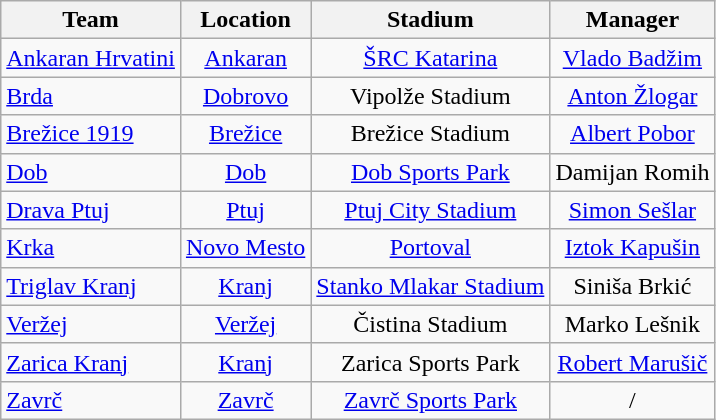<table class="wikitable sortable" style="text-align: center">
<tr>
<th>Team</th>
<th>Location</th>
<th>Stadium</th>
<th>Manager</th>
</tr>
<tr>
<td style="text-align:left;"><a href='#'>Ankaran Hrvatini</a></td>
<td><a href='#'>Ankaran</a></td>
<td><a href='#'>ŠRC Katarina</a></td>
<td><a href='#'>Vlado Badžim</a></td>
</tr>
<tr>
<td style="text-align:left;"><a href='#'>Brda</a></td>
<td><a href='#'>Dobrovo</a></td>
<td>Vipolže Stadium</td>
<td><a href='#'>Anton Žlogar</a></td>
</tr>
<tr>
<td style="text-align:left;"><a href='#'>Brežice 1919</a></td>
<td><a href='#'>Brežice</a></td>
<td>Brežice Stadium</td>
<td><a href='#'>Albert Pobor</a></td>
</tr>
<tr>
<td style="text-align:left;"><a href='#'>Dob</a></td>
<td><a href='#'>Dob</a></td>
<td><a href='#'>Dob Sports Park</a></td>
<td>Damijan Romih</td>
</tr>
<tr>
<td style="text-align:left;"><a href='#'>Drava Ptuj</a></td>
<td><a href='#'>Ptuj</a></td>
<td><a href='#'>Ptuj City Stadium</a></td>
<td><a href='#'>Simon Sešlar</a></td>
</tr>
<tr>
<td style="text-align:left;"><a href='#'>Krka</a></td>
<td><a href='#'>Novo Mesto</a></td>
<td><a href='#'>Portoval</a></td>
<td><a href='#'>Iztok Kapušin</a></td>
</tr>
<tr>
<td style="text-align:left;"><a href='#'>Triglav Kranj</a></td>
<td><a href='#'>Kranj</a></td>
<td><a href='#'>Stanko Mlakar Stadium</a></td>
<td>Siniša Brkić</td>
</tr>
<tr>
<td style="text-align:left;"><a href='#'>Veržej</a></td>
<td><a href='#'>Veržej</a></td>
<td>Čistina Stadium</td>
<td>Marko Lešnik</td>
</tr>
<tr>
<td style="text-align:left;"><a href='#'>Zarica Kranj</a></td>
<td><a href='#'>Kranj</a></td>
<td>Zarica Sports Park</td>
<td><a href='#'>Robert Marušič</a></td>
</tr>
<tr>
<td style="text-align:left;"><a href='#'>Zavrč</a></td>
<td><a href='#'>Zavrč</a></td>
<td><a href='#'>Zavrč Sports Park</a></td>
<td>/</td>
</tr>
</table>
